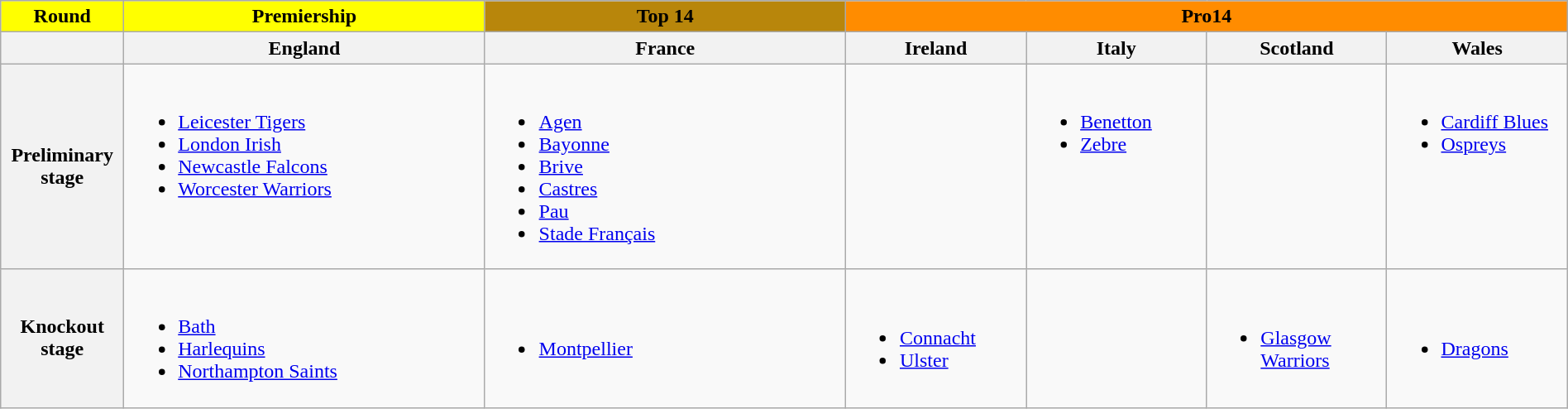<table class="wikitable" style="width:100%">
<tr>
<th style="background:#ffff00">Round</th>
<th style="background:#ffff00">Premiership</th>
<th style="background:#b8860b">Top 14</th>
<th style="background:#ff8c00" colspan="4">Pro14</th>
</tr>
<tr>
<th width="5%"></th>
<th width="20%"> England</th>
<th width="20%"> France</th>
<th width="10%"> Ireland</th>
<th width="10%"> Italy</th>
<th width="10%"> Scotland</th>
<th width="10%"> Wales</th>
</tr>
<tr>
<th align=center valign=center>Preliminary stage</th>
<td valign=top><br><ul><li><a href='#'>Leicester Tigers</a></li><li><a href='#'>London Irish</a></li><li><a href='#'>Newcastle Falcons</a></li><li><a href='#'>Worcester Warriors</a></li></ul></td>
<td valign=top><br><ul><li><a href='#'>Agen</a></li><li><a href='#'>Bayonne</a></li><li><a href='#'>Brive</a></li><li><a href='#'>Castres</a></li><li><a href='#'>Pau</a></li><li><a href='#'>Stade Français</a></li></ul></td>
<td></td>
<td valign=top><br><ul><li><a href='#'>Benetton</a></li><li><a href='#'>Zebre</a></li></ul></td>
<td></td>
<td valign=top><br><ul><li><a href='#'>Cardiff Blues</a></li><li><a href='#'>Ospreys</a></li></ul></td>
</tr>
<tr>
<th align=center>Knockout stage</th>
<td align=top><br><ul><li><a href='#'>Bath</a></li><li><a href='#'>Harlequins</a></li><li><a href='#'>Northampton Saints</a></li></ul></td>
<td align=top><br><ul><li><a href='#'>Montpellier</a></li></ul></td>
<td align=top><br><ul><li><a href='#'>Connacht</a></li><li><a href='#'>Ulster</a></li></ul></td>
<td></td>
<td align=top><br><ul><li><a href='#'>Glasgow Warriors</a></li></ul></td>
<td align=top><br><ul><li><a href='#'>Dragons</a></li></ul></td>
</tr>
</table>
